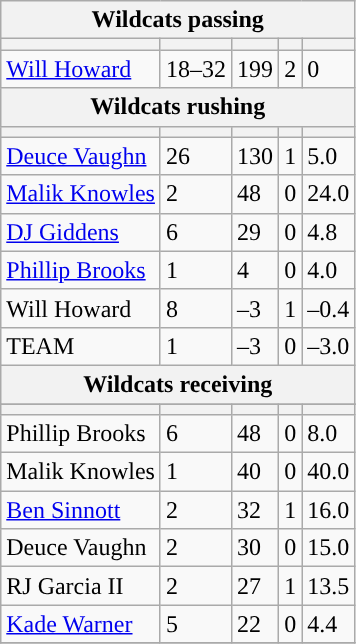<table class="wikitable plainrowheaders">
<tr>
<th colspan="6">Wildcats passing</th>
</tr>
<tr>
<th scope="col"></th>
<th scope="col"></th>
<th scope="col"></th>
<th scope="col"></th>
<th scope="col"></th>
</tr>
<tr>
<td><a href='#'>Will Howard</a></td>
<td>18–32</td>
<td>199</td>
<td>2</td>
<td>0</td>
</tr>
<tr>
<th colspan="6">Wildcats rushing</th>
</tr>
<tr>
<th scope="col"></th>
<th scope="col"></th>
<th scope="col"></th>
<th scope="col"></th>
<th scope="col"></th>
</tr>
<tr>
<td><a href='#'>Deuce Vaughn</a></td>
<td>26</td>
<td>130</td>
<td>1</td>
<td>5.0</td>
</tr>
<tr>
<td><a href='#'>Malik Knowles</a></td>
<td>2</td>
<td>48</td>
<td>0</td>
<td>24.0</td>
</tr>
<tr>
<td><a href='#'>DJ Giddens</a></td>
<td>6</td>
<td>29</td>
<td>0</td>
<td>4.8</td>
</tr>
<tr>
<td><a href='#'>Phillip Brooks</a></td>
<td>1</td>
<td>4</td>
<td>0</td>
<td>4.0</td>
</tr>
<tr>
<td>Will Howard</td>
<td>8</td>
<td>–3</td>
<td>1</td>
<td>–0.4</td>
</tr>
<tr>
<td>TEAM</td>
<td>1</td>
<td>–3</td>
<td>0</td>
<td>–3.0</td>
</tr>
<tr>
<th colspan="6">Wildcats receiving</th>
</tr>
<tr>
</tr>
<tr>
<th scope="col"></th>
<th scope="col"></th>
<th scope="col"></th>
<th scope="col"></th>
<th scope="col"></th>
</tr>
<tr>
<td>Phillip Brooks</td>
<td>6</td>
<td>48</td>
<td>0</td>
<td>8.0</td>
</tr>
<tr>
<td>Malik Knowles</td>
<td>1</td>
<td>40</td>
<td>0</td>
<td>40.0</td>
</tr>
<tr>
<td><a href='#'>Ben Sinnott</a></td>
<td>2</td>
<td>32</td>
<td>1</td>
<td>16.0</td>
</tr>
<tr>
<td>Deuce Vaughn</td>
<td>2</td>
<td>30</td>
<td>0</td>
<td>15.0</td>
</tr>
<tr>
<td>RJ Garcia II</td>
<td>2</td>
<td>27</td>
<td>1</td>
<td>13.5</td>
</tr>
<tr>
<td><a href='#'>Kade Warner</a></td>
<td>5</td>
<td>22</td>
<td>0</td>
<td>4.4</td>
</tr>
<tr>
</tr>
</table>
